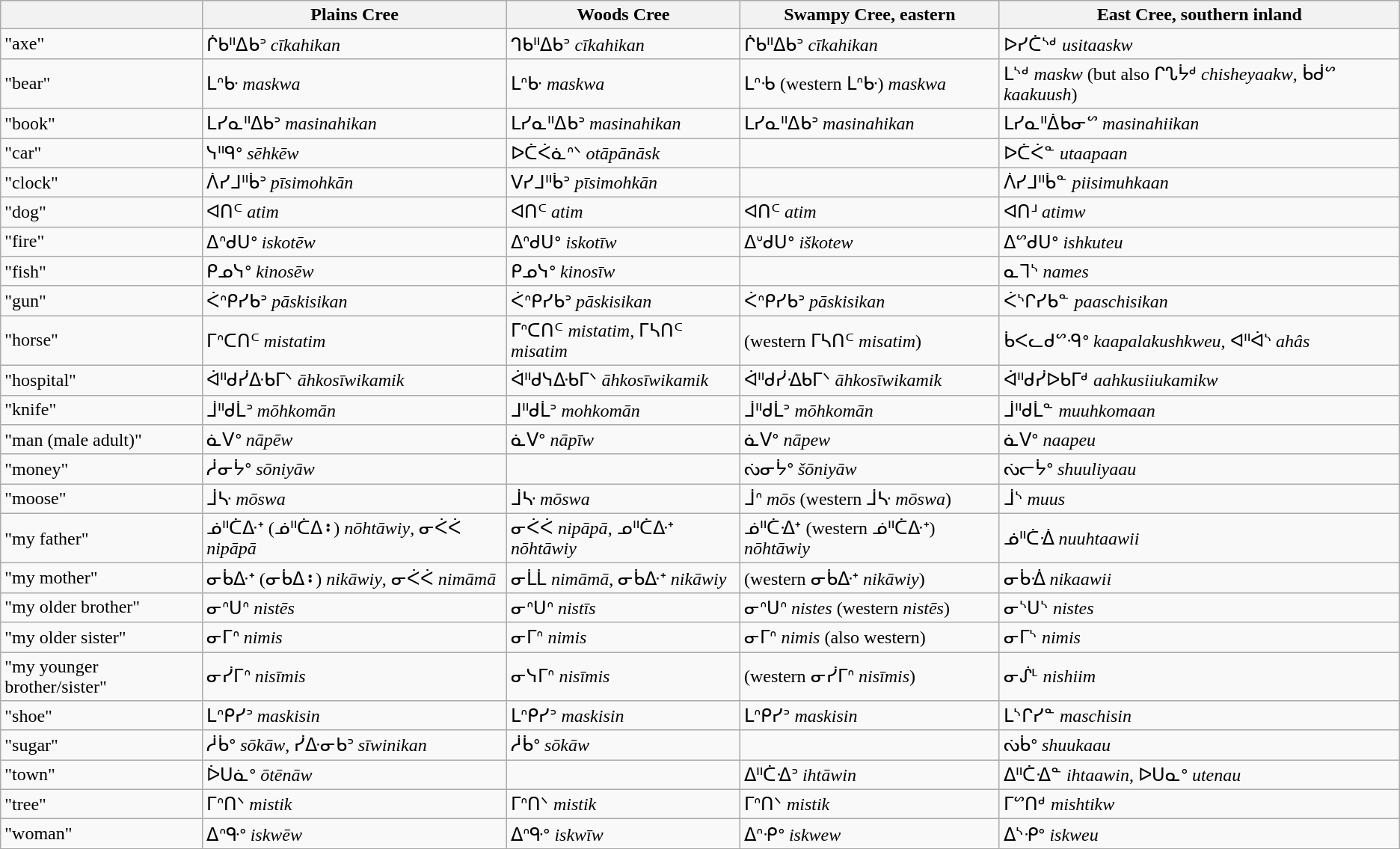<table class="wikitable">
<tr>
<th></th>
<th>Plains Cree</th>
<th>Woods Cree</th>
<th>Swampy Cree, eastern</th>
<th>East Cree, southern inland</th>
</tr>
<tr>
<td>"axe"</td>
<td>ᒌᑲᐦᐃᑲᐣ <em>cīkahikan</em></td>
<td>ᒉᑲᐦᐃᑲᐣ <em>cīkahikan</em></td>
<td>ᒌᑲᐦᐃᑲᐣ <em>cīkahikan</em></td>
<td>ᐅᓯᑖᔅᒄ <em>usitaaskw</em></td>
</tr>
<tr>
<td>"bear"</td>
<td>ᒪᐢᑿ <em>maskwa</em></td>
<td>ᒪᐢᑿ <em>maskwa</em></td>
<td>ᒪᐢᑾ (western ᒪᐢᑿ) <em>maskwa</em></td>
<td>ᒪᔅᒄ <em>maskw</em> (but also ᒋᔐᔮᒄ <em>chisheyaakw</em>, ᑳᑰᔥ <em>kaakuush</em>)</td>
</tr>
<tr>
<td>"book"</td>
<td>ᒪᓯᓇᐦᐃᑲᐣ <em>masinahikan</em></td>
<td>ᒪᓯᓇᐦᐃᑲᐣ <em>masinahikan</em></td>
<td>ᒪᓯᓇᐦᐃᑲᐣ <em>masinahikan</em></td>
<td>ᒪᓯᓇᐦᐄᑲᓂᔥ <em>masinahiikan</em></td>
</tr>
<tr>
<td>"car"</td>
<td>ᓭᐦᑫᐤ <em>sēhkēw</em></td>
<td>ᐅᑖᐹᓈᐢᐠ <em>otāpānāsk</em></td>
<td></td>
<td>ᐅᑖᐹᓐ <em>utaapaan</em></td>
</tr>
<tr>
<td>"clock"</td>
<td>ᐲᓯᒧᐦᑳᐣ <em>pīsimohkān</em></td>
<td>ᐯᓯᒧᐦᑳᐣ <em>pīsimohkān</em></td>
<td></td>
<td>ᐲᓯᒧᐦᑳᓐ <em>piisimuhkaan</em></td>
</tr>
<tr>
<td>"dog"</td>
<td>ᐊᑎᒼ <em>atim</em></td>
<td>ᐊᑎᒼ <em>atim</em></td>
<td>ᐊᑎᒼ <em>atim</em></td>
<td>ᐊᑎᒽ <em>atimw</em></td>
</tr>
<tr>
<td>"fire"</td>
<td>ᐃᐢᑯᑌᐤ <em>iskotēw</em></td>
<td>ᐃᐢᑯᑌᐤ <em>iskotīw</em></td>
<td>ᐃᐡᑯᑌᐤ <em>iškotew</em></td>
<td>ᐃᔥᑯᑌᐤ <em>ishkuteu</em></td>
</tr>
<tr>
<td>"fish"</td>
<td>ᑭᓄᓭᐤ <em>kinosēw</em></td>
<td>ᑭᓄᓭᐤ <em>kinosīw</em></td>
<td></td>
<td>ᓇᒣᔅ <em>names</em></td>
</tr>
<tr>
<td>"gun"</td>
<td>ᐹᐢᑭᓯᑲᐣ <em>pāskisikan</em></td>
<td>ᐹᐢᑭᓯᑲᐣ <em>pāskisikan</em></td>
<td>ᐹᐢᑭᓯᑲᐣ <em>pāskisikan</em></td>
<td>ᐹᔅᒋᓯᑲᓐ <em>paaschisikan</em></td>
</tr>
<tr>
<td>"horse"</td>
<td>ᒥᐢᑕᑎᒼ <em>mistatim</em></td>
<td>ᒥᐢᑕᑎᒼ <em>mistatim</em>, ᒥᓴᑎᒼ <em>misatim</em></td>
<td>(western ᒥᓴᑎᒼ <em>misatim</em>)</td>
<td>ᑳᐸᓚᑯᔥᑴᐤ <em>kaapalakushkweu</em>, ᐊᐦᐋᔅ <em>ahâs</em></td>
</tr>
<tr>
<td>"hospital"</td>
<td>ᐋᐦᑯᓰᐏᑲᒥᐠ <em>āhkosīwikamik</em></td>
<td>ᐋᐦᑯᓭᐏᑲᒥᐠ <em>āhkosīwikamik</em></td>
<td>ᐋᐦᑯᓰᐎᑲᒥᐠ <em>āhkosīwikamik</em></td>
<td>ᐋᐦᑯᓰᐅᑲᒥᒄ <em>aahkusiiukamikw</em></td>
</tr>
<tr>
<td>"knife"</td>
<td>ᒨᐦᑯᒫᐣ <em>mōhkomān</em></td>
<td>ᒧᐦᑯᒫᐣ <em>mohkomān</em></td>
<td>ᒨᐦᑯᒫᐣ <em>mōhkomān</em></td>
<td>ᒨᐦᑯᒫᓐ <em>muuhkomaan</em></td>
</tr>
<tr>
<td>"man (male adult)"</td>
<td>ᓈᐯᐤ <em>nāpēw</em></td>
<td>ᓈᐯᐤ <em>nāpīw</em></td>
<td>ᓈᐯᐤ <em>nāpew</em></td>
<td>ᓈᐯᐤ <em>naapeu</em></td>
</tr>
<tr>
<td>"money"</td>
<td>ᓲᓂᔮᐤ <em>sōniyāw</em></td>
<td></td>
<td>ᔔᓂᔮᐤ <em>šōniyāw</em></td>
<td>ᔔᓕᔮᐤ <em>shuuliyaau</em></td>
</tr>
<tr>
<td>"moose"</td>
<td>ᒨᔁ <em>mōswa</em></td>
<td>ᒨᔁ <em>mōswa</em></td>
<td>ᒨᐢ <em>mōs</em> (western ᒨᔁ <em>mōswa</em>)</td>
<td>ᒨᔅ <em>muus</em></td>
</tr>
<tr>
<td>"my father"</td>
<td>ᓅᐦᑖᐏᕀ (ᓅᐦᑖᐃ<strong>᛬</strong>) <em>nōhtāwiy</em>, ᓂᐹᐹ <em>nipāpā</em></td>
<td>ᓂᐹᐹ <em>nipāpā</em>, ᓄᐦᑖᐏᕀ <em>nōhtāwiy</em></td>
<td>ᓅᐦᑖᐎᕀ (western ᓅᐦᑖᐏᕀ) <em>nōhtāwiy</em></td>
<td>ᓅᐦᑖᐐ <em>nuuhtaawii</em></td>
</tr>
<tr>
<td>"my mother"</td>
<td>ᓂᑳᐏᕀ (ᓂᑳᐃ<strong>᛬</strong>) <em>nikāwiy</em>, ᓂᐹᐹ <em>nimāmā</em></td>
<td>ᓂᒫᒫ <em>nimāmā</em>, ᓂᑳᐏᕀ <em>nikāwiy</em></td>
<td>(western ᓂᑳᐏᕀ <em>nikāwiy</em>)</td>
<td>ᓂᑳᐐ <em>nikaawii</em></td>
</tr>
<tr>
<td>"my older brother"</td>
<td>ᓂᐢᑌᐢ <em>nistēs</em></td>
<td>ᓂᐢᑌᐢ <em>nistīs</em></td>
<td>ᓂᐢᑌᐢ <em>nistes</em> (western <em>nistēs</em>)</td>
<td>ᓂᔅᑌᔅ <em>nistes</em></td>
</tr>
<tr>
<td>"my older sister"</td>
<td>ᓂᒥᐢ <em>nimis</em></td>
<td>ᓂᒥᐢ <em>nimis</em></td>
<td>ᓂᒥᐢ <em>nimis</em> (also western)</td>
<td>ᓂᒥᔅ <em>nimis</em></td>
</tr>
<tr>
<td>"my younger brother/sister"</td>
<td>ᓂᓰᒥᐢ <em>nisīmis</em></td>
<td>ᓂᓭᒥᐢ <em>nisīmis</em></td>
<td>(western ᓂᓰᒥᐢ <em>nisīmis</em>)</td>
<td>ᓂᔒᒻ <em>nishiim</em></td>
</tr>
<tr>
<td>"shoe"</td>
<td>ᒪᐢᑭᓯᐣ <em>maskisin</em></td>
<td>ᒪᐢᑭᓯᐣ <em>maskisin</em></td>
<td>ᒪᐢᑭᓯᐣ <em>maskisin</em></td>
<td>ᒪᔅᒋᓯᓐ <em>maschisin</em></td>
</tr>
<tr>
<td>"sugar"</td>
<td>ᓲᑳᐤ <em>sōkāw</em>, ᓰᐏᓂᑲᐣ <em>sīwinikan</em></td>
<td>ᓲᑳᐤ <em>sōkāw</em></td>
<td></td>
<td>ᔔᑳᐤ <em>shuukaau</em></td>
</tr>
<tr>
<td>"town"</td>
<td>ᐆᑌᓈᐤ <em>ōtēnāw</em></td>
<td></td>
<td>ᐃᐦᑖᐎᐣ <em>ihtāwin</em></td>
<td>ᐃᐦᑖᐎᓐ <em>ihtaawin</em>, ᐅᑌᓇᐤ <em>utenau</em></td>
</tr>
<tr>
<td>"tree"</td>
<td>ᒥᐢᑎᐠ <em>mistik</em></td>
<td>ᒥᐢᑎᐠ <em>mistik</em></td>
<td>ᒥᐢᑎᐠ <em>mistik</em></td>
<td>ᒥᔥᑎᒄ <em>mishtikw</em></td>
</tr>
<tr>
<td>"woman"</td>
<td>ᐃᐢᑵᐤ <em>iskwēw</em></td>
<td>ᐃᐢᑵᐤ <em>iskwīw</em></td>
<td>ᐃᐢᑶᐤ <em>iskwew</em></td>
<td>ᐃᔅᑶᐤ <em>iskweu</em></td>
</tr>
</table>
